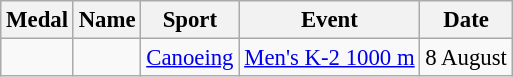<table class="wikitable sortable" style="font-size: 95%;">
<tr>
<th>Medal</th>
<th>Name</th>
<th>Sport</th>
<th>Event</th>
<th>Date</th>
</tr>
<tr>
<td></td>
<td><br></td>
<td><a href='#'>Canoeing</a></td>
<td><a href='#'>Men's K-2 1000 m</a></td>
<td>8 August</td>
</tr>
</table>
